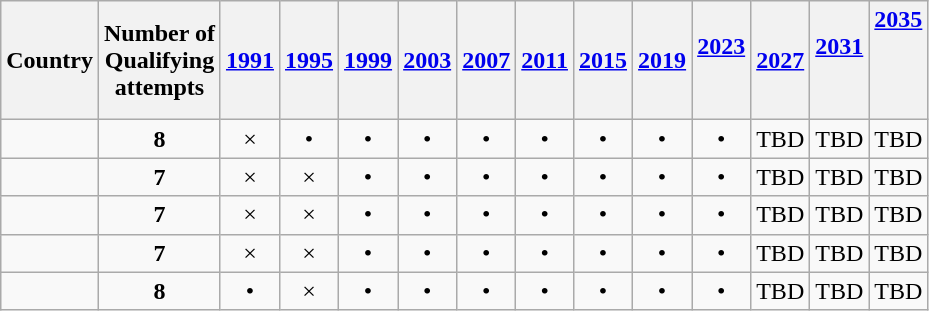<table class="wikitable" style="text-align: center;">
<tr>
<th>Country</th>
<th>Number of <br> Qualifying <br> attempts</th>
<th><a href='#'>1991</a><br></th>
<th><a href='#'>1995</a><br></th>
<th><a href='#'>1999</a><br></th>
<th><a href='#'>2003</a><br></th>
<th><a href='#'>2007</a><br></th>
<th><a href='#'>2011</a><br></th>
<th><a href='#'>2015</a><br></th>
<th><a href='#'>2019</a><br></th>
<th><a href='#'>2023</a><br><br></th>
<th><a href='#'>2027</a><br></th>
<th><a href='#'>2031</a><br><br></th>
<th><a href='#'>2035</a><br><br><br><br></th>
</tr>
<tr>
<td style="text-align: left;"></td>
<td><strong>8</strong></td>
<td>×</td>
<td>•</td>
<td>•</td>
<td>•</td>
<td>•</td>
<td>•</td>
<td>•</td>
<td>•</td>
<td>•</td>
<td>TBD</td>
<td>TBD</td>
<td>TBD</td>
</tr>
<tr>
<td style="text-align: left;"></td>
<td><strong>7</strong></td>
<td>×</td>
<td>×</td>
<td>•</td>
<td>•</td>
<td>•</td>
<td>•</td>
<td>•</td>
<td>•</td>
<td>•</td>
<td>TBD</td>
<td>TBD</td>
<td>TBD</td>
</tr>
<tr>
<td style="text-align: left;"></td>
<td><strong>7</strong></td>
<td>×</td>
<td>×</td>
<td>•</td>
<td>•</td>
<td>•</td>
<td>•</td>
<td>•</td>
<td>•</td>
<td>•</td>
<td>TBD</td>
<td>TBD</td>
<td>TBD</td>
</tr>
<tr>
<td style="text-align: left;"></td>
<td><strong>7</strong></td>
<td>×</td>
<td>×</td>
<td>•</td>
<td>•</td>
<td>•</td>
<td>•</td>
<td>•</td>
<td>•</td>
<td>•</td>
<td>TBD</td>
<td>TBD</td>
<td>TBD</td>
</tr>
<tr>
<td style="text-align: left;"></td>
<td><strong>8</strong></td>
<td>•</td>
<td>×</td>
<td>•</td>
<td>•</td>
<td>•</td>
<td>•</td>
<td>•</td>
<td>•</td>
<td>•</td>
<td>TBD</td>
<td>TBD</td>
<td>TBD</td>
</tr>
</table>
